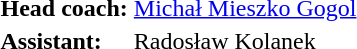<table>
<tr>
<td><strong>Head coach:</strong></td>
<td> <a href='#'>Michał Mieszko Gogol</a></td>
</tr>
<tr>
<td><strong>Assistant:</strong></td>
<td> Radosław Kolanek</td>
</tr>
</table>
